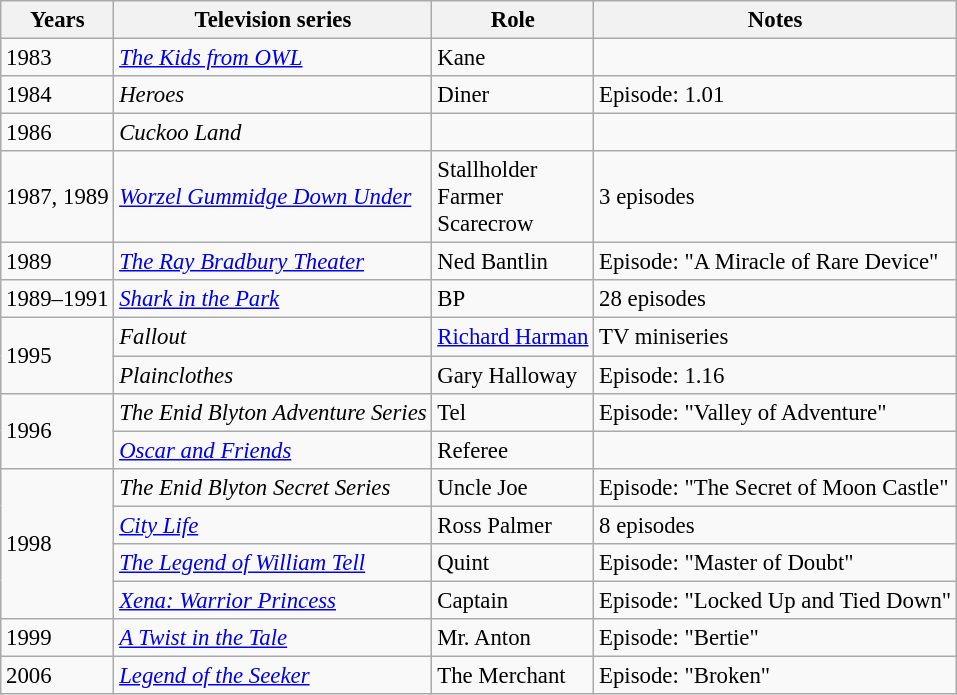<table class="wikitable" style="font-size: 95%;">
<tr>
<th>Years</th>
<th>Television series</th>
<th>Role</th>
<th>Notes</th>
</tr>
<tr>
<td>1983</td>
<td><em><a href='#'>The Kids from OWL</a></em></td>
<td>Kane</td>
<td></td>
</tr>
<tr>
<td>1984</td>
<td><em>Heroes</em></td>
<td>Diner</td>
<td>Episode: 1.01</td>
</tr>
<tr>
<td>1986</td>
<td><em>Cuckoo Land</em></td>
<td></td>
<td></td>
</tr>
<tr>
<td>1987, 1989</td>
<td><em><a href='#'>Worzel Gummidge Down Under</a></em></td>
<td>Stallholder<br>Farmer<br>Scarecrow</td>
<td>3 episodes</td>
</tr>
<tr>
<td>1989</td>
<td><em><a href='#'>The Ray Bradbury Theater</a></em></td>
<td>Ned Bantlin</td>
<td>Episode: "A Miracle of Rare Device"</td>
</tr>
<tr>
<td>1989–1991</td>
<td><em><a href='#'>Shark in the Park</a></em></td>
<td>BP</td>
<td>28 episodes</td>
</tr>
<tr>
<td rowspan="2">1995</td>
<td><em>Fallout</em></td>
<td><a href='#'>Richard Harman</a></td>
<td>TV miniseries</td>
</tr>
<tr>
<td><em>Plainclothes</em></td>
<td>Gary Halloway</td>
<td>Episode: 1.16</td>
</tr>
<tr>
<td rowspan="2">1996</td>
<td><em>The Enid Blyton Adventure Series</em></td>
<td>Tel</td>
<td>Episode: "Valley of Adventure"</td>
</tr>
<tr>
<td><em><a href='#'>Oscar and Friends</a></em></td>
<td>Referee</td>
<td></td>
</tr>
<tr>
<td rowspan="4">1998</td>
<td><em>The Enid Blyton Secret Series</em></td>
<td>Uncle Joe</td>
<td>Episode: "The Secret of Moon Castle"</td>
</tr>
<tr>
<td><em><a href='#'>City Life</a></em></td>
<td>Ross Palmer</td>
<td>8 episodes</td>
</tr>
<tr>
<td><em><a href='#'>The Legend of William Tell</a></em></td>
<td>Quint</td>
<td>Episode: "Master of Doubt"</td>
</tr>
<tr>
<td><em><a href='#'>Xena: Warrior Princess</a></em></td>
<td>Captain</td>
<td>Episode: "Locked Up and Tied Down"</td>
</tr>
<tr>
<td>1999</td>
<td><em><a href='#'>A Twist in the Tale</a></em></td>
<td>Mr. Anton</td>
<td>Episode: "Bertie"</td>
</tr>
<tr>
<td>2006</td>
<td><em><a href='#'>Legend of the Seeker</a></em></td>
<td>The Merchant</td>
<td>Episode: "Broken"</td>
</tr>
</table>
